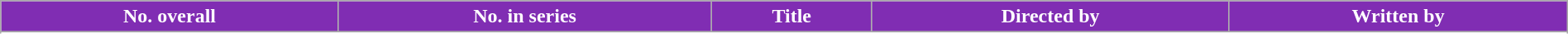<table class="wikitable plainrowheaders" style="width:100%;">
<tr style="color:white">
<th style="background: #802DB3;">No. overall</th>
<th style="background: #802DB3;">No. in series</th>
<th style="background: #802DB3;">Title</th>
<th style="background: #802DB3;">Directed by</th>
<th style="background: #802DB3;">Written by</th>
</tr>
<tr>
</tr>
<tr>
</tr>
<tr>
</tr>
<tr>
</tr>
<tr>
</tr>
<tr>
</tr>
<tr>
</tr>
<tr>
</tr>
<tr>
</tr>
<tr>
</tr>
<tr>
</tr>
<tr>
</tr>
<tr>
</tr>
</table>
